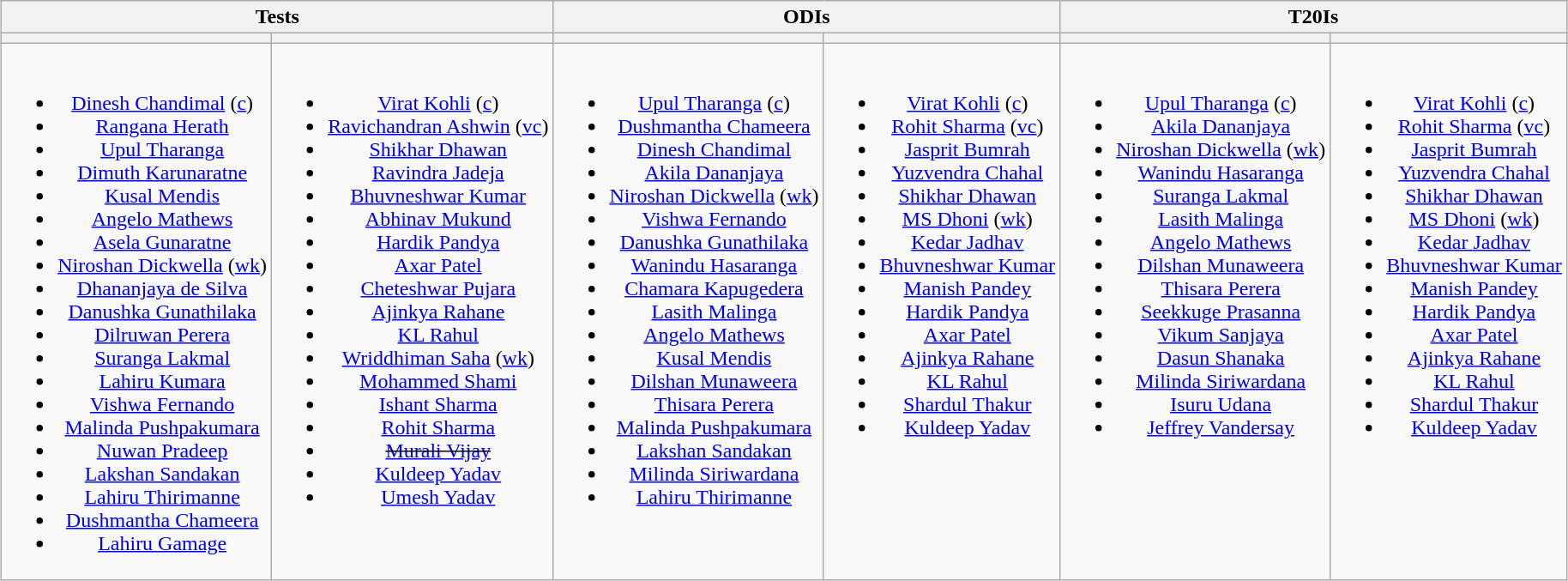<table class="wikitable" style="text-align:center; margin:auto">
<tr>
<th colspan=2>Tests</th>
<th colspan=2>ODIs</th>
<th colspan=2>T20Is</th>
</tr>
<tr>
<th></th>
<th></th>
<th></th>
<th></th>
<th></th>
<th></th>
</tr>
<tr style="vertical-align:top">
<td><br><ul><li><a href='#'>Dinesh Chandimal</a> (<a href='#'>c</a>)</li><li><a href='#'>Rangana Herath</a></li><li><a href='#'>Upul Tharanga</a></li><li><a href='#'>Dimuth Karunaratne</a></li><li><a href='#'>Kusal Mendis</a></li><li><a href='#'>Angelo Mathews</a></li><li><a href='#'>Asela Gunaratne</a></li><li><a href='#'>Niroshan Dickwella</a> (<a href='#'>wk</a>)</li><li><a href='#'>Dhananjaya de Silva</a></li><li><a href='#'>Danushka Gunathilaka</a></li><li><a href='#'>Dilruwan Perera</a></li><li><a href='#'>Suranga Lakmal</a></li><li><a href='#'>Lahiru Kumara</a></li><li><a href='#'>Vishwa Fernando</a></li><li><a href='#'>Malinda Pushpakumara</a></li><li><a href='#'>Nuwan Pradeep</a></li><li><a href='#'>Lakshan Sandakan</a></li><li><a href='#'>Lahiru Thirimanne</a></li><li><a href='#'>Dushmantha Chameera</a></li><li><a href='#'>Lahiru Gamage</a></li></ul></td>
<td><br><ul><li><a href='#'>Virat Kohli</a> (<a href='#'>c</a>)</li><li><a href='#'>Ravichandran Ashwin</a> (<a href='#'>vc</a>)</li><li><a href='#'>Shikhar Dhawan</a></li><li><a href='#'>Ravindra Jadeja</a></li><li><a href='#'>Bhuvneshwar Kumar</a></li><li><a href='#'>Abhinav Mukund</a></li><li><a href='#'>Hardik Pandya</a></li><li><a href='#'>Axar Patel</a></li><li><a href='#'>Cheteshwar Pujara</a></li><li><a href='#'>Ajinkya Rahane</a></li><li><a href='#'>KL Rahul</a></li><li><a href='#'>Wriddhiman Saha</a> (<a href='#'>wk</a>)</li><li><a href='#'>Mohammed Shami</a></li><li><a href='#'>Ishant Sharma</a></li><li><a href='#'>Rohit Sharma</a></li><li><s><a href='#'>Murali Vijay</a></s></li><li><a href='#'>Kuldeep Yadav</a></li><li><a href='#'>Umesh Yadav</a></li></ul></td>
<td><br><ul><li><a href='#'>Upul Tharanga</a> (<a href='#'>c</a>)</li><li><a href='#'>Dushmantha Chameera</a></li><li><a href='#'>Dinesh Chandimal</a></li><li><a href='#'>Akila Dananjaya</a></li><li><a href='#'>Niroshan Dickwella</a> (<a href='#'>wk</a>)</li><li><a href='#'>Vishwa Fernando</a></li><li><a href='#'>Danushka Gunathilaka</a></li><li><a href='#'>Wanindu Hasaranga</a></li><li><a href='#'>Chamara Kapugedera</a></li><li><a href='#'>Lasith Malinga</a></li><li><a href='#'>Angelo Mathews</a></li><li><a href='#'>Kusal Mendis</a></li><li><a href='#'>Dilshan Munaweera</a></li><li><a href='#'>Thisara Perera</a></li><li><a href='#'>Malinda Pushpakumara</a></li><li><a href='#'>Lakshan Sandakan</a></li><li><a href='#'>Milinda Siriwardana</a></li><li><a href='#'>Lahiru Thirimanne</a></li></ul></td>
<td><br><ul><li><a href='#'>Virat Kohli</a> (<a href='#'>c</a>)</li><li><a href='#'>Rohit Sharma</a> (<a href='#'>vc</a>)</li><li><a href='#'>Jasprit Bumrah</a></li><li><a href='#'>Yuzvendra Chahal</a></li><li><a href='#'>Shikhar Dhawan</a></li><li><a href='#'>MS Dhoni</a> (<a href='#'>wk</a>)</li><li><a href='#'>Kedar Jadhav</a></li><li><a href='#'>Bhuvneshwar Kumar</a></li><li><a href='#'>Manish Pandey</a></li><li><a href='#'>Hardik Pandya</a></li><li><a href='#'>Axar Patel</a></li><li><a href='#'>Ajinkya Rahane</a></li><li><a href='#'>KL Rahul</a></li><li><a href='#'>Shardul Thakur</a></li><li><a href='#'>Kuldeep Yadav</a></li></ul></td>
<td><br><ul><li><a href='#'>Upul Tharanga</a> (<a href='#'>c</a>)</li><li><a href='#'>Akila Dananjaya</a></li><li><a href='#'>Niroshan Dickwella</a> (<a href='#'>wk</a>)</li><li><a href='#'>Wanindu Hasaranga</a></li><li><a href='#'>Suranga Lakmal</a></li><li><a href='#'>Lasith Malinga</a></li><li><a href='#'>Angelo Mathews</a></li><li><a href='#'>Dilshan Munaweera</a></li><li><a href='#'>Thisara Perera</a></li><li><a href='#'>Seekkuge Prasanna</a></li><li><a href='#'>Vikum Sanjaya</a></li><li><a href='#'>Dasun Shanaka</a></li><li><a href='#'>Milinda Siriwardana</a></li><li><a href='#'>Isuru Udana</a></li><li><a href='#'>Jeffrey Vandersay</a></li></ul></td>
<td><br><ul><li><a href='#'>Virat Kohli</a> (<a href='#'>c</a>)</li><li><a href='#'>Rohit Sharma</a> (<a href='#'>vc</a>)</li><li><a href='#'>Jasprit Bumrah</a></li><li><a href='#'>Yuzvendra Chahal</a></li><li><a href='#'>Shikhar Dhawan</a></li><li><a href='#'>MS Dhoni</a> (<a href='#'>wk</a>)</li><li><a href='#'>Kedar Jadhav</a></li><li><a href='#'>Bhuvneshwar Kumar</a></li><li><a href='#'>Manish Pandey</a></li><li><a href='#'>Hardik Pandya</a></li><li><a href='#'>Axar Patel</a></li><li><a href='#'>Ajinkya Rahane</a></li><li><a href='#'>KL Rahul</a></li><li><a href='#'>Shardul Thakur</a></li><li><a href='#'>Kuldeep Yadav</a></li></ul></td>
</tr>
</table>
